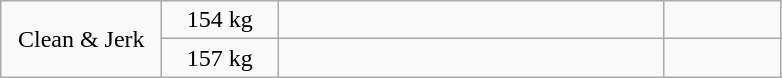<table class = "wikitable" style="text-align:center;">
<tr>
<td width=100 rowspan=2>Clean & Jerk</td>
<td width=70>154 kg</td>
<td width=250 align=left></td>
<td width=70></td>
</tr>
<tr>
<td>157 kg</td>
<td align=left></td>
<td></td>
</tr>
</table>
